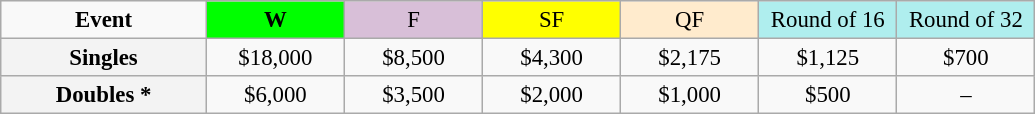<table class=wikitable style=font-size:95%;text-align:center>
<tr>
<td style="width:130px"><strong>Event</strong></td>
<td style="width:85px; background:lime"><strong>W</strong></td>
<td style="width:85px; background:thistle">F</td>
<td style="width:85px; background:#ffff00">SF</td>
<td style="width:85px; background:#ffebcd">QF</td>
<td style="width:85px; background:#afeeee">Round of 16</td>
<td style="width:85px; background:#afeeee">Round of 32</td>
</tr>
<tr>
<th style=background:#f3f3f3>Singles</th>
<td>$18,000</td>
<td>$8,500</td>
<td>$4,300</td>
<td>$2,175</td>
<td>$1,125</td>
<td>$700</td>
</tr>
<tr>
<th style=background:#f3f3f3>Doubles *</th>
<td>$6,000</td>
<td>$3,500</td>
<td>$2,000</td>
<td>$1,000</td>
<td>$500</td>
<td>–</td>
</tr>
</table>
